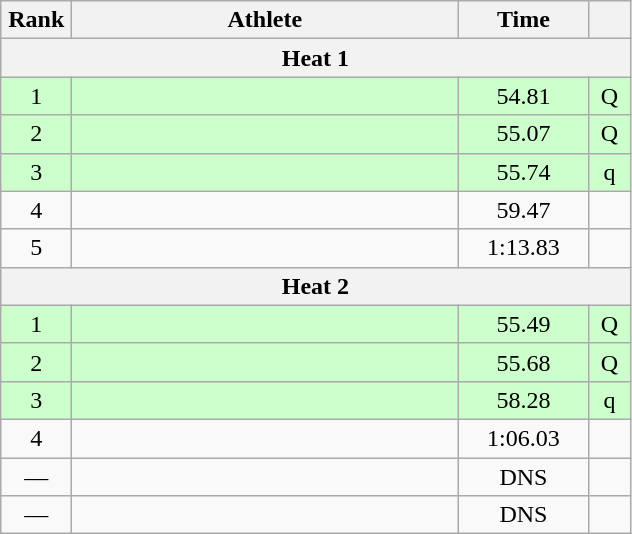<table class=wikitable style="text-align:center">
<tr>
<th width=40>Rank</th>
<th width=250>Athlete</th>
<th width=80>Time</th>
<th width=20></th>
</tr>
<tr>
<th colspan=4>Heat 1</th>
</tr>
<tr bgcolor="ccffcc">
<td>1</td>
<td align=left></td>
<td>54.81</td>
<td>Q</td>
</tr>
<tr bgcolor="ccffcc">
<td>2</td>
<td align=left></td>
<td>55.07</td>
<td>Q</td>
</tr>
<tr bgcolor="ccffcc">
<td>3</td>
<td align=left></td>
<td>55.74</td>
<td>q</td>
</tr>
<tr>
<td>4</td>
<td align=left></td>
<td>59.47</td>
<td></td>
</tr>
<tr>
<td>5</td>
<td align=left></td>
<td>1:13.83</td>
<td></td>
</tr>
<tr>
<th colspan=4>Heat 2</th>
</tr>
<tr bgcolor="ccffcc">
<td>1</td>
<td align=left></td>
<td>55.49</td>
<td>Q</td>
</tr>
<tr bgcolor="ccffcc">
<td>2</td>
<td align=left></td>
<td>55.68</td>
<td>Q</td>
</tr>
<tr bgcolor="ccffcc">
<td>3</td>
<td align=left></td>
<td>58.28</td>
<td>q</td>
</tr>
<tr>
<td>4</td>
<td align=left></td>
<td>1:06.03</td>
<td></td>
</tr>
<tr>
<td>—</td>
<td align=left></td>
<td>DNS</td>
<td></td>
</tr>
<tr>
<td>—</td>
<td align=left></td>
<td>DNS</td>
<td></td>
</tr>
</table>
